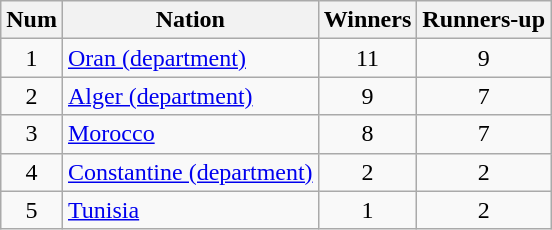<table class="wikitable">
<tr>
<th>Num</th>
<th>Nation</th>
<th>Winners</th>
<th>Runners-up</th>
</tr>
<tr>
<td align=center>1</td>
<td> <a href='#'>Oran (department)</a></td>
<td align=center>11</td>
<td align=center>9</td>
</tr>
<tr>
<td align=center>2</td>
<td> <a href='#'>Alger (department)</a></td>
<td align=center>9</td>
<td align=center>7</td>
</tr>
<tr>
<td align=center>3</td>
<td> <a href='#'>Morocco</a></td>
<td align=center>8</td>
<td align=center>7</td>
</tr>
<tr>
<td align=center>4</td>
<td> <a href='#'>Constantine (department)</a></td>
<td align=center>2</td>
<td align=center>2</td>
</tr>
<tr>
<td align=center>5</td>
<td> <a href='#'>Tunisia</a></td>
<td align=center>1</td>
<td align=center>2</td>
</tr>
</table>
